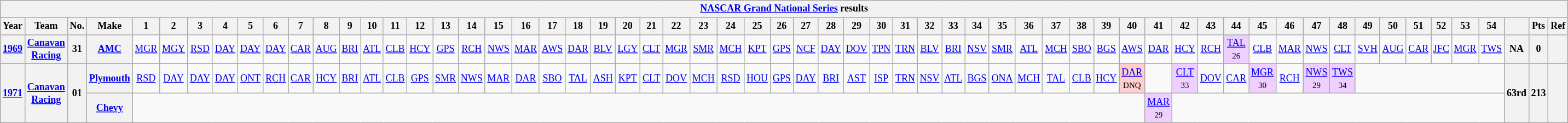<table class="wikitable" style="text-align:center; font-size:75%">
<tr>
<th colspan="68"><a href='#'>NASCAR Grand National Series</a> results</th>
</tr>
<tr>
<th>Year</th>
<th>Team</th>
<th>No.</th>
<th>Make</th>
<th>1</th>
<th>2</th>
<th>3</th>
<th>4</th>
<th>5</th>
<th>6</th>
<th>7</th>
<th>8</th>
<th>9</th>
<th>10</th>
<th>11</th>
<th>12</th>
<th>13</th>
<th>14</th>
<th>15</th>
<th>16</th>
<th>17</th>
<th>18</th>
<th>19</th>
<th>20</th>
<th>21</th>
<th>22</th>
<th>23</th>
<th>24</th>
<th>25</th>
<th>26</th>
<th>27</th>
<th>28</th>
<th>29</th>
<th>30</th>
<th>31</th>
<th>32</th>
<th>33</th>
<th>34</th>
<th>35</th>
<th>36</th>
<th>37</th>
<th>38</th>
<th>39</th>
<th>40</th>
<th>41</th>
<th>42</th>
<th>43</th>
<th>44</th>
<th>45</th>
<th>46</th>
<th>47</th>
<th>48</th>
<th>49</th>
<th>50</th>
<th>51</th>
<th>52</th>
<th>53</th>
<th>54</th>
<th></th>
<th>Pts</th>
<th>Ref</th>
</tr>
<tr>
<th><a href='#'>1969</a></th>
<th><a href='#'>Canavan Racing</a></th>
<th>31</th>
<th><a href='#'>AMC</a></th>
<td><a href='#'>MGR</a></td>
<td><a href='#'>MGY</a></td>
<td><a href='#'>RSD</a></td>
<td><a href='#'>DAY</a></td>
<td><a href='#'>DAY</a></td>
<td><a href='#'>DAY</a></td>
<td><a href='#'>CAR</a></td>
<td><a href='#'>AUG</a></td>
<td><a href='#'>BRI</a></td>
<td><a href='#'>ATL</a></td>
<td><a href='#'>CLB</a></td>
<td><a href='#'>HCY</a></td>
<td><a href='#'>GPS</a></td>
<td><a href='#'>RCH</a></td>
<td><a href='#'>NWS</a></td>
<td><a href='#'>MAR</a></td>
<td><a href='#'>AWS</a></td>
<td><a href='#'>DAR</a></td>
<td><a href='#'>BLV</a></td>
<td><a href='#'>LGY</a></td>
<td><a href='#'>CLT</a></td>
<td><a href='#'>MGR</a></td>
<td><a href='#'>SMR</a></td>
<td><a href='#'>MCH</a></td>
<td><a href='#'>KPT</a></td>
<td><a href='#'>GPS</a></td>
<td><a href='#'>NCF</a></td>
<td><a href='#'>DAY</a></td>
<td><a href='#'>DOV</a></td>
<td><a href='#'>TPN</a></td>
<td><a href='#'>TRN</a></td>
<td><a href='#'>BLV</a></td>
<td><a href='#'>BRI</a></td>
<td><a href='#'>NSV</a></td>
<td><a href='#'>SMR</a></td>
<td><a href='#'>ATL</a></td>
<td><a href='#'>MCH</a></td>
<td><a href='#'>SBO</a></td>
<td><a href='#'>BGS</a></td>
<td><a href='#'>AWS</a></td>
<td><a href='#'>DAR</a></td>
<td><a href='#'>HCY</a></td>
<td><a href='#'>RCH</a></td>
<td style="background:#EFCFFF;"><a href='#'>TAL</a><br><small>26</small></td>
<td><a href='#'>CLB</a></td>
<td><a href='#'>MAR</a></td>
<td><a href='#'>NWS</a></td>
<td><a href='#'>CLT</a></td>
<td><a href='#'>SVH</a></td>
<td><a href='#'>AUG</a></td>
<td><a href='#'>CAR</a></td>
<td><a href='#'>JFC</a></td>
<td><a href='#'>MGR</a></td>
<td><a href='#'>TWS</a></td>
<th>NA</th>
<th>0</th>
<th></th>
</tr>
<tr>
<th rowspan=2><a href='#'>1971</a></th>
<th rowspan=2><a href='#'>Canavan Racing</a></th>
<th rowspan=2>01</th>
<th><a href='#'>Plymouth</a></th>
<td><a href='#'>RSD</a></td>
<td><a href='#'>DAY</a></td>
<td><a href='#'>DAY</a></td>
<td><a href='#'>DAY</a></td>
<td><a href='#'>ONT</a></td>
<td><a href='#'>RCH</a></td>
<td><a href='#'>CAR</a></td>
<td><a href='#'>HCY</a></td>
<td><a href='#'>BRI</a></td>
<td><a href='#'>ATL</a></td>
<td><a href='#'>CLB</a></td>
<td><a href='#'>GPS</a></td>
<td><a href='#'>SMR</a></td>
<td><a href='#'>NWS</a></td>
<td><a href='#'>MAR</a></td>
<td><a href='#'>DAR</a></td>
<td><a href='#'>SBO</a></td>
<td><a href='#'>TAL</a></td>
<td><a href='#'>ASH</a></td>
<td><a href='#'>KPT</a></td>
<td><a href='#'>CLT</a></td>
<td><a href='#'>DOV</a></td>
<td><a href='#'>MCH</a></td>
<td><a href='#'>RSD</a></td>
<td><a href='#'>HOU</a></td>
<td><a href='#'>GPS</a></td>
<td><a href='#'>DAY</a></td>
<td><a href='#'>BRI</a></td>
<td><a href='#'>AST</a></td>
<td><a href='#'>ISP</a></td>
<td><a href='#'>TRN</a></td>
<td><a href='#'>NSV</a></td>
<td><a href='#'>ATL</a></td>
<td><a href='#'>BGS</a></td>
<td><a href='#'>ONA</a></td>
<td><a href='#'>MCH</a></td>
<td><a href='#'>TAL</a></td>
<td><a href='#'>CLB</a></td>
<td><a href='#'>HCY</a></td>
<td style="background:#FFCFCF;"><a href='#'>DAR</a><br><small>DNQ</small></td>
<td></td>
<td style="background:#EFCFFF;"><a href='#'>CLT</a><br><small>33</small></td>
<td><a href='#'>DOV</a></td>
<td><a href='#'>CAR</a></td>
<td style="background:#EFCFFF;"><a href='#'>MGR</a><br><small>30</small></td>
<td><a href='#'>RCH</a></td>
<td style="background:#EFCFFF;"><a href='#'>NWS</a><br><small>29</small></td>
<td style="background:#EFCFFF;"><a href='#'>TWS</a><br><small>34</small></td>
<td colspan=6></td>
<th rowspan=2>63rd</th>
<th rowspan=2>213</th>
<th rowspan=2></th>
</tr>
<tr>
<th><a href='#'>Chevy</a></th>
<td colspan=40></td>
<td style="background:#EFCFFF;"><a href='#'>MAR</a><br><small>29</small></td>
<td colspan=13></td>
</tr>
</table>
